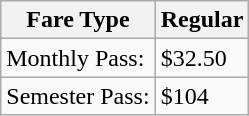<table class="wikitable">
<tr>
<th>Fare Type</th>
<th>Regular</th>
</tr>
<tr>
<td>Monthly Pass:</td>
<td>$32.50</td>
</tr>
<tr>
<td>Semester Pass:</td>
<td>$104</td>
</tr>
</table>
